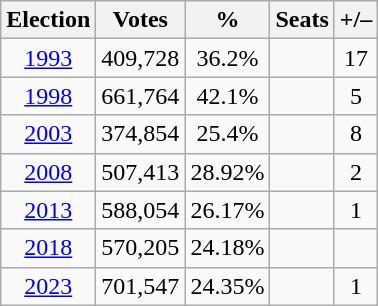<table class=wikitable style=text-align:center>
<tr>
<th><strong>Election</strong></th>
<th><strong>Votes</strong></th>
<th><strong>%</strong></th>
<th><strong>Seats</strong></th>
<th>+/–</th>
</tr>
<tr>
<td><a href='#'>1993</a></td>
<td>409,728</td>
<td>36.2%</td>
<td></td>
<td> 17</td>
</tr>
<tr>
<td><a href='#'>1998</a></td>
<td>661,764</td>
<td>42.1%</td>
<td></td>
<td> 5</td>
</tr>
<tr>
<td><a href='#'>2003</a></td>
<td>374,854</td>
<td>25.4%</td>
<td></td>
<td> 8</td>
</tr>
<tr>
<td><a href='#'>2008</a></td>
<td>507,413</td>
<td>28.92%</td>
<td></td>
<td> 2</td>
</tr>
<tr>
<td><a href='#'>2013</a></td>
<td>588,054</td>
<td>26.17%</td>
<td></td>
<td> 1</td>
</tr>
<tr>
<td><a href='#'>2018</a></td>
<td>570,205</td>
<td>24.18%</td>
<td></td>
<td></td>
</tr>
<tr>
<td><a href='#'>2023</a></td>
<td>701,547</td>
<td>24.35%</td>
<td></td>
<td> 1</td>
</tr>
</table>
